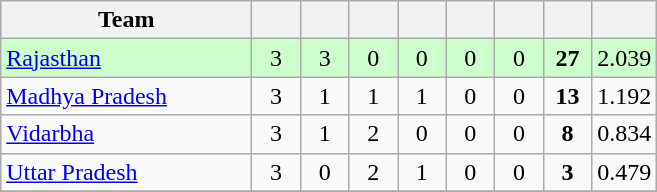<table class="wikitable" style="text-align:center">
<tr>
<th style="width:160px">Team</th>
<th style="width:25px"></th>
<th style="width:25px"></th>
<th style="width:25px"></th>
<th style="width:25px"></th>
<th style="width:25px"></th>
<th style="width:25px"></th>
<th style="width:25px"></th>
<th style="width:25px;"></th>
</tr>
<tr style="background:#cfc;">
<td style="text-align:left"><a href='#'>Rajasthan</a></td>
<td>3</td>
<td>3</td>
<td>0</td>
<td>0</td>
<td>0</td>
<td>0</td>
<td><strong>27</strong></td>
<td>2.039</td>
</tr>
<tr>
<td style="text-align:left"><a href='#'>Madhya Pradesh</a></td>
<td>3</td>
<td>1</td>
<td>1</td>
<td>1</td>
<td>0</td>
<td>0</td>
<td><strong>13</strong></td>
<td>1.192</td>
</tr>
<tr>
<td style="text-align:left"><a href='#'>Vidarbha</a></td>
<td>3</td>
<td>1</td>
<td>2</td>
<td>0</td>
<td>0</td>
<td>0</td>
<td><strong>8</strong></td>
<td>0.834</td>
</tr>
<tr>
<td style="text-align:left"><a href='#'>Uttar Pradesh</a></td>
<td>3</td>
<td>0</td>
<td>2</td>
<td>1</td>
<td>0</td>
<td>0</td>
<td><strong>3</strong></td>
<td>0.479</td>
</tr>
<tr>
</tr>
</table>
